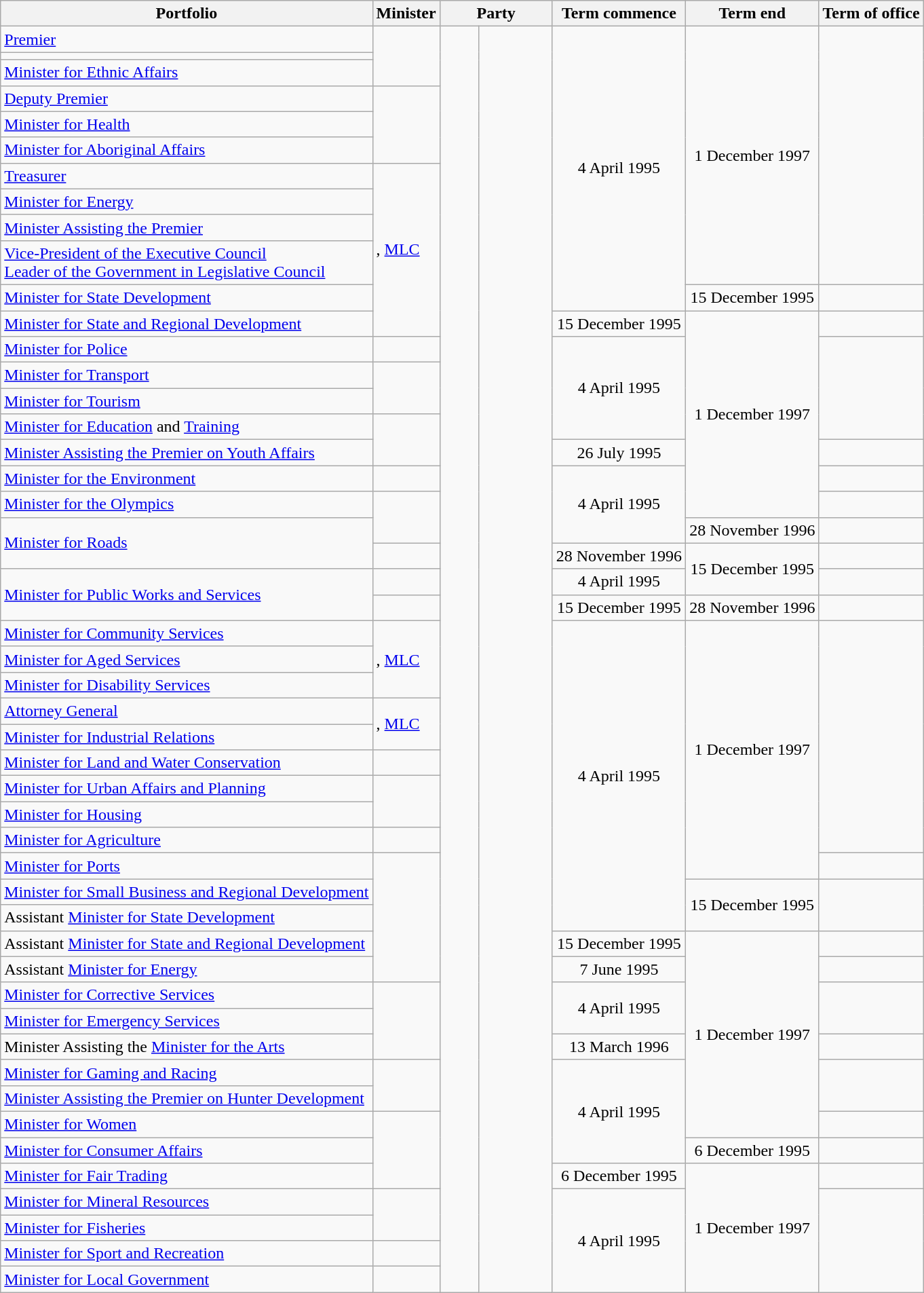<table class="wikitable sortable">
<tr>
<th>Portfolio</th>
<th>Minister</th>
<th colspan=2>Party</th>
<th>Term commence</th>
<th>Term end</th>
<th>Term of office</th>
</tr>
<tr>
<td><a href='#'>Premier</a></td>
<td rowspan=3></td>
<td rowspan=49 > </td>
<td rowspan=49 width=8%></td>
<td rowspan=11 align=center>4 April 1995</td>
<td rowspan=10 align=center>1 December 1997</td>
<td rowspan=10 align=right></td>
</tr>
<tr>
<td></td>
</tr>
<tr>
<td><a href='#'>Minister for Ethnic Affairs</a></td>
</tr>
<tr>
<td><a href='#'>Deputy Premier</a></td>
<td rowspan="3"></td>
</tr>
<tr>
<td><a href='#'>Minister for Health</a></td>
</tr>
<tr>
<td><a href='#'>Minister for Aboriginal Affairs</a></td>
</tr>
<tr>
<td><a href='#'>Treasurer</a></td>
<td rowspan="6">, <a href='#'>MLC</a></td>
</tr>
<tr>
<td><a href='#'>Minister for Energy</a></td>
</tr>
<tr>
<td><a href='#'>Minister Assisting the Premier</a></td>
</tr>
<tr>
<td><a href='#'>Vice-President of the Executive Council</a><br><a href='#'>Leader of the Government in Legislative Council</a></td>
</tr>
<tr>
<td><a href='#'>Minister for State Development</a></td>
<td align=center>15 December 1995</td>
<td align=right></td>
</tr>
<tr>
<td><a href='#'>Minister for State and Regional Development</a></td>
<td align=center>15 December 1995</td>
<td rowspan=8 align=center>1 December 1997</td>
<td align=right></td>
</tr>
<tr>
<td><a href='#'>Minister for Police</a></td>
<td></td>
<td rowspan=4 align=center>4 April 1995</td>
<td rowspan=4 align=right></td>
</tr>
<tr>
<td><a href='#'>Minister for Transport</a></td>
<td rowspan=2></td>
</tr>
<tr>
<td><a href='#'>Minister for Tourism</a></td>
</tr>
<tr>
<td><a href='#'>Minister for Education</a> and <a href='#'>Training</a></td>
<td rowspan=2></td>
</tr>
<tr>
<td><a href='#'>Minister Assisting the Premier on Youth Affairs</a></td>
<td align=center>26 July 1995</td>
<td align=right></td>
</tr>
<tr>
<td><a href='#'>Minister for the Environment</a></td>
<td></td>
<td rowspan=3 align=center>4 April 1995</td>
<td align=right></td>
</tr>
<tr>
<td><a href='#'>Minister for the Olympics</a></td>
<td rowspan="2"></td>
<td align=right></td>
</tr>
<tr>
<td rowspan=2><a href='#'>Minister for Roads</a></td>
<td align=center>28 November 1996</td>
<td align=right></td>
</tr>
<tr>
<td></td>
<td align=center>28 November 1996</td>
<td rowspan=2 align=center>15 December 1995</td>
<td align=right></td>
</tr>
<tr>
<td rowspan="2"><a href='#'>Minister for Public Works and Services</a></td>
<td></td>
<td align=center>4 April 1995</td>
<td align=right></td>
</tr>
<tr>
<td></td>
<td align=center>15 December 1995</td>
<td align=center>28 November 1996</td>
<td align=right></td>
</tr>
<tr>
<td><a href='#'>Minister for Community Services</a></td>
<td rowspan=3>, <a href='#'>MLC</a></td>
<td rowspan=12 align=center>4 April 1995</td>
<td rowspan=10 align=center>1 December 1997</td>
<td rowspan=9 align=right></td>
</tr>
<tr>
<td><a href='#'>Minister for Aged Services</a></td>
</tr>
<tr>
<td><a href='#'>Minister for Disability Services</a></td>
</tr>
<tr>
<td><a href='#'>Attorney General</a></td>
<td rowspan=2>, <a href='#'>MLC</a></td>
</tr>
<tr>
<td><a href='#'>Minister for Industrial Relations</a></td>
</tr>
<tr>
<td><a href='#'>Minister for Land and Water Conservation</a></td>
<td></td>
</tr>
<tr>
<td><a href='#'>Minister for Urban Affairs and Planning</a></td>
<td rowspan=2></td>
</tr>
<tr>
<td><a href='#'>Minister for Housing</a></td>
</tr>
<tr>
<td><a href='#'>Minister for Agriculture</a></td>
<td></td>
</tr>
<tr>
<td><a href='#'>Minister for Ports</a></td>
<td rowspan="5"></td>
<td align=right></td>
</tr>
<tr>
<td><a href='#'>Minister for Small Business and Regional Development</a></td>
<td rowspan=2 align=center>15 December 1995</td>
<td rowspan=2 align=right></td>
</tr>
<tr>
<td>Assistant <a href='#'>Minister for State Development</a></td>
</tr>
<tr>
<td>Assistant <a href='#'>Minister for State and Regional Development</a></td>
<td align=center>15 December 1995</td>
<td rowspan=8 align=center>1 December 1997</td>
<td align=right></td>
</tr>
<tr>
<td>Assistant <a href='#'>Minister for Energy</a></td>
<td align=center>7 June 1995</td>
<td align=right></td>
</tr>
<tr>
<td><a href='#'>Minister for Corrective Services</a></td>
<td rowspan=3></td>
<td rowspan=2 align=center>4 April 1995</td>
<td rowspan=2 align=right></td>
</tr>
<tr>
<td><a href='#'>Minister for Emergency Services</a></td>
</tr>
<tr>
<td>Minister Assisting the <a href='#'>Minister for the Arts</a></td>
<td align=center>13 March 1996</td>
<td align=right></td>
</tr>
<tr>
<td><a href='#'>Minister for Gaming and Racing</a></td>
<td rowspan=2></td>
<td rowspan=4 align=center>4 April 1995</td>
<td rowspan=2 align=right></td>
</tr>
<tr>
<td><a href='#'>Minister Assisting the Premier on Hunter Development</a></td>
</tr>
<tr>
<td><a href='#'>Minister for Women</a></td>
<td rowspan=3"></td>
<td align=right></td>
</tr>
<tr>
<td><a href='#'>Minister for Consumer Affairs</a></td>
<td align=center>6 December 1995</td>
<td align=right></td>
</tr>
<tr>
<td><a href='#'>Minister for Fair Trading</a></td>
<td align=center>6 December 1995</td>
<td rowspan=5 align=center>1 December 1997</td>
<td align=right></td>
</tr>
<tr>
<td><a href='#'>Minister for Mineral Resources</a></td>
<td rowspan=2></td>
<td rowspan=4 align=center>4 April 1995</td>
<td rowspan=4 align=right></td>
</tr>
<tr>
<td><a href='#'>Minister for Fisheries</a></td>
</tr>
<tr>
<td><a href='#'>Minister for Sport and Recreation</a></td>
<td></td>
</tr>
<tr>
<td><a href='#'>Minister for Local Government</a></td>
<td></td>
</tr>
</table>
